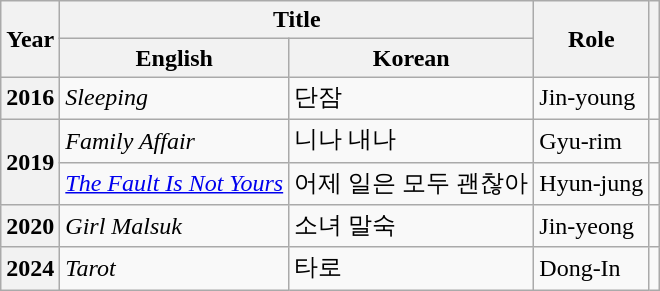<table class="wikitable sortable plainrowheaders">
<tr>
<th scope="col" rowspan="2">Year</th>
<th scope="col" colspan="2">Title</th>
<th scope="col" rowspan="2">Role</th>
<th scope="col" rowspan="2" class="unsortable"></th>
</tr>
<tr>
<th scope="col">English</th>
<th scope="col">Korean</th>
</tr>
<tr>
<th scope="row">2016</th>
<td><em>Sleeping</em></td>
<td>단잠</td>
<td>Jin-young</td>
<td></td>
</tr>
<tr>
<th scope="row" rowspan="2">2019</th>
<td><em>Family Affair</em></td>
<td>니나 내나</td>
<td>Gyu-rim</td>
<td></td>
</tr>
<tr>
<td><em><a href='#'>The Fault Is Not Yours</a></em></td>
<td>어제 일은 모두 괜찮아</td>
<td>Hyun-jung</td>
<td></td>
</tr>
<tr>
<th scope="row">2020</th>
<td><em>Girl Malsuk</em></td>
<td>소녀 말숙</td>
<td>Jin-yeong</td>
<td></td>
</tr>
<tr>
<th scope="row">2024</th>
<td><em>Tarot</em></td>
<td>타로</td>
<td>Dong-In</td>
<td></td>
</tr>
</table>
